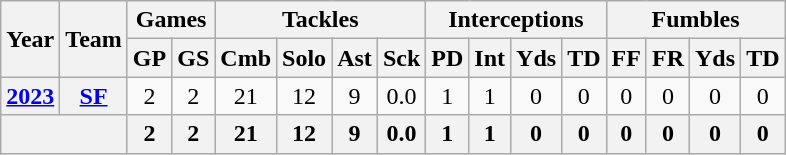<table class="wikitable" style="text-align:center;">
<tr>
<th rowspan="2">Year</th>
<th rowspan="2">Team</th>
<th colspan="2">Games</th>
<th colspan="4">Tackles</th>
<th colspan="4">Interceptions</th>
<th colspan="4">Fumbles</th>
</tr>
<tr>
<th>GP</th>
<th>GS</th>
<th>Cmb</th>
<th>Solo</th>
<th>Ast</th>
<th>Sck</th>
<th>PD</th>
<th>Int</th>
<th>Yds</th>
<th>TD</th>
<th>FF</th>
<th>FR</th>
<th>Yds</th>
<th>TD</th>
</tr>
<tr>
<th><a href='#'>2023</a></th>
<th><a href='#'>SF</a></th>
<td>2</td>
<td>2</td>
<td>21</td>
<td>12</td>
<td>9</td>
<td>0.0</td>
<td>1</td>
<td>1</td>
<td>0</td>
<td>0</td>
<td>0</td>
<td>0</td>
<td>0</td>
<td>0</td>
</tr>
<tr>
<th colspan="2"></th>
<th>2</th>
<th>2</th>
<th>21</th>
<th>12</th>
<th>9</th>
<th>0.0</th>
<th>1</th>
<th>1</th>
<th>0</th>
<th>0</th>
<th>0</th>
<th>0</th>
<th>0</th>
<th>0</th>
</tr>
</table>
